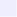<table align="left" style="text-align:left; padding:2.5px; background:#eef">
<tr>
<td></td>
</tr>
</table>
